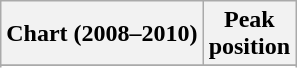<table class="wikitable sortable plainrowheaders">
<tr>
<th>Chart (2008–2010)</th>
<th>Peak<br>position</th>
</tr>
<tr>
</tr>
<tr>
</tr>
<tr>
</tr>
<tr>
</tr>
<tr>
</tr>
<tr>
</tr>
<tr>
</tr>
<tr>
</tr>
<tr>
</tr>
<tr>
</tr>
<tr>
</tr>
<tr>
</tr>
<tr>
</tr>
<tr>
</tr>
<tr>
</tr>
<tr>
</tr>
<tr>
</tr>
<tr>
</tr>
<tr>
</tr>
<tr>
</tr>
<tr>
</tr>
<tr>
</tr>
<tr>
</tr>
<tr>
</tr>
</table>
